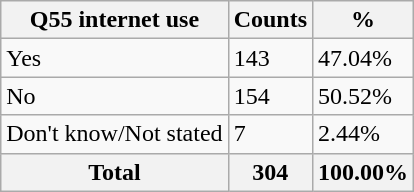<table class="wikitable sortable">
<tr>
<th>Q55 internet use</th>
<th>Counts</th>
<th>%</th>
</tr>
<tr>
<td>Yes</td>
<td>143</td>
<td>47.04%</td>
</tr>
<tr>
<td>No</td>
<td>154</td>
<td>50.52%</td>
</tr>
<tr>
<td>Don't know/Not stated</td>
<td>7</td>
<td>2.44%</td>
</tr>
<tr>
<th>Total</th>
<th>304</th>
<th>100.00%</th>
</tr>
</table>
